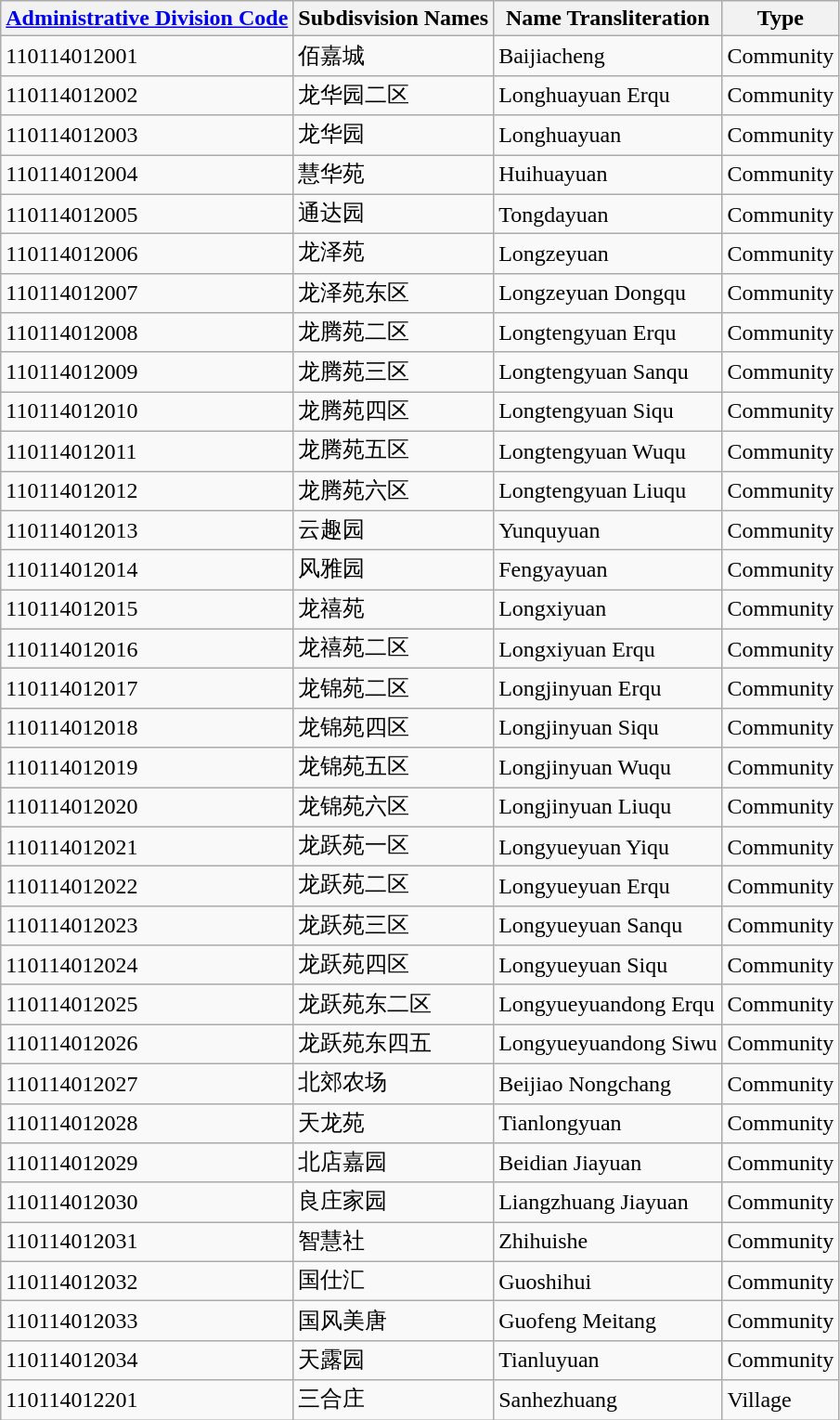<table class="wikitable sortable">
<tr>
<th><a href='#'>Administrative Division Code</a></th>
<th>Subdisvision Names</th>
<th>Name Transliteration</th>
<th>Type</th>
</tr>
<tr>
<td>110114012001</td>
<td>佰嘉城</td>
<td>Baijiacheng</td>
<td>Community</td>
</tr>
<tr>
<td>110114012002</td>
<td>龙华园二区</td>
<td>Longhuayuan Erqu</td>
<td>Community</td>
</tr>
<tr>
<td>110114012003</td>
<td>龙华园</td>
<td>Longhuayuan</td>
<td>Community</td>
</tr>
<tr>
<td>110114012004</td>
<td>慧华苑</td>
<td>Huihuayuan</td>
<td>Community</td>
</tr>
<tr>
<td>110114012005</td>
<td>通达园</td>
<td>Tongdayuan</td>
<td>Community</td>
</tr>
<tr>
<td>110114012006</td>
<td>龙泽苑</td>
<td>Longzeyuan</td>
<td>Community</td>
</tr>
<tr>
<td>110114012007</td>
<td>龙泽苑东区</td>
<td>Longzeyuan Dongqu</td>
<td>Community</td>
</tr>
<tr>
<td>110114012008</td>
<td>龙腾苑二区</td>
<td>Longtengyuan Erqu</td>
<td>Community</td>
</tr>
<tr>
<td>110114012009</td>
<td>龙腾苑三区</td>
<td>Longtengyuan Sanqu</td>
<td>Community</td>
</tr>
<tr>
<td>110114012010</td>
<td>龙腾苑四区</td>
<td>Longtengyuan Siqu</td>
<td>Community</td>
</tr>
<tr>
<td>110114012011</td>
<td>龙腾苑五区</td>
<td>Longtengyuan Wuqu</td>
<td>Community</td>
</tr>
<tr>
<td>110114012012</td>
<td>龙腾苑六区</td>
<td>Longtengyuan Liuqu</td>
<td>Community</td>
</tr>
<tr>
<td>110114012013</td>
<td>云趣园</td>
<td>Yunquyuan</td>
<td>Community</td>
</tr>
<tr>
<td>110114012014</td>
<td>风雅园</td>
<td>Fengyayuan</td>
<td>Community</td>
</tr>
<tr>
<td>110114012015</td>
<td>龙禧苑</td>
<td>Longxiyuan</td>
<td>Community</td>
</tr>
<tr>
<td>110114012016</td>
<td>龙禧苑二区</td>
<td>Longxiyuan Erqu</td>
<td>Community</td>
</tr>
<tr>
<td>110114012017</td>
<td>龙锦苑二区</td>
<td>Longjinyuan Erqu</td>
<td>Community</td>
</tr>
<tr>
<td>110114012018</td>
<td>龙锦苑四区</td>
<td>Longjinyuan Siqu</td>
<td>Community</td>
</tr>
<tr>
<td>110114012019</td>
<td>龙锦苑五区</td>
<td>Longjinyuan Wuqu</td>
<td>Community</td>
</tr>
<tr>
<td>110114012020</td>
<td>龙锦苑六区</td>
<td>Longjinyuan Liuqu</td>
<td>Community</td>
</tr>
<tr>
<td>110114012021</td>
<td>龙跃苑一区</td>
<td>Longyueyuan Yiqu</td>
<td>Community</td>
</tr>
<tr>
<td>110114012022</td>
<td>龙跃苑二区</td>
<td>Longyueyuan Erqu</td>
<td>Community</td>
</tr>
<tr>
<td>110114012023</td>
<td>龙跃苑三区</td>
<td>Longyueyuan Sanqu</td>
<td>Community</td>
</tr>
<tr>
<td>110114012024</td>
<td>龙跃苑四区</td>
<td>Longyueyuan Siqu</td>
<td>Community</td>
</tr>
<tr>
<td>110114012025</td>
<td>龙跃苑东二区</td>
<td>Longyueyuandong Erqu</td>
<td>Community</td>
</tr>
<tr>
<td>110114012026</td>
<td>龙跃苑东四五</td>
<td>Longyueyuandong Siwu</td>
<td>Community</td>
</tr>
<tr>
<td>110114012027</td>
<td>北郊农场</td>
<td>Beijiao Nongchang</td>
<td>Community</td>
</tr>
<tr>
<td>110114012028</td>
<td>天龙苑</td>
<td>Tianlongyuan</td>
<td>Community</td>
</tr>
<tr>
<td>110114012029</td>
<td>北店嘉园</td>
<td>Beidian Jiayuan</td>
<td>Community</td>
</tr>
<tr>
<td>110114012030</td>
<td>良庄家园</td>
<td>Liangzhuang Jiayuan</td>
<td>Community</td>
</tr>
<tr>
<td>110114012031</td>
<td>智慧社</td>
<td>Zhihuishe</td>
<td>Community</td>
</tr>
<tr>
<td>110114012032</td>
<td>国仕汇</td>
<td>Guoshihui</td>
<td>Community</td>
</tr>
<tr>
<td>110114012033</td>
<td>国风美唐</td>
<td>Guofeng Meitang</td>
<td>Community</td>
</tr>
<tr>
<td>110114012034</td>
<td>天露园</td>
<td>Tianluyuan</td>
<td>Community</td>
</tr>
<tr>
<td>110114012201</td>
<td>三合庄</td>
<td>Sanhezhuang</td>
<td>Village</td>
</tr>
</table>
